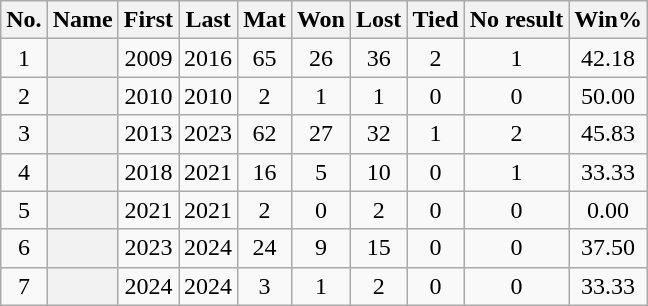<table class="wikitable sortable plainrowheaders">
<tr>
<th scope="col">No.</th>
<th scope="col">Name</th>
<th scope="col">First</th>
<th scope="col">Last</th>
<th scope="col">Mat</th>
<th scope="col">Won</th>
<th scope="col">Lost</th>
<th scope="col">Tied</th>
<th scope="col">No result</th>
<th scope="col">Win%</th>
</tr>
<tr align=center>
<td>1</td>
<th align=left scope="row"></th>
<td>2009</td>
<td>2016</td>
<td>65</td>
<td>26</td>
<td>36</td>
<td>2</td>
<td>1</td>
<td>42.18</td>
</tr>
<tr align=center>
<td>2</td>
<th align=left scope="row"></th>
<td>2010</td>
<td>2010</td>
<td>2</td>
<td>1</td>
<td>1</td>
<td>0</td>
<td>0</td>
<td>50.00</td>
</tr>
<tr align=center>
<td>3</td>
<th align=left scope="row"></th>
<td>2013</td>
<td>2023</td>
<td>62</td>
<td>27</td>
<td>32</td>
<td>1</td>
<td>2</td>
<td>45.83</td>
</tr>
<tr align=center>
<td>4</td>
<th align=left scope="row"></th>
<td>2018</td>
<td>2021</td>
<td>16</td>
<td>5</td>
<td>10</td>
<td>0</td>
<td>1</td>
<td>33.33</td>
</tr>
<tr align=center>
<td>5</td>
<th align=left scope="row"></th>
<td>2021</td>
<td>2021</td>
<td>2</td>
<td>0</td>
<td>2</td>
<td>0</td>
<td>0</td>
<td>0.00</td>
</tr>
<tr align=center>
<td>6</td>
<th align=left scope="row"></th>
<td>2023</td>
<td>2024</td>
<td>24</td>
<td>9</td>
<td>15</td>
<td>0</td>
<td>0</td>
<td>37.50</td>
</tr>
<tr align=center>
<td>7</td>
<th align=left scope="row"></th>
<td>2024</td>
<td>2024</td>
<td>3</td>
<td>1</td>
<td>2</td>
<td>0</td>
<td>0</td>
<td>33.33</td>
</tr>
</table>
